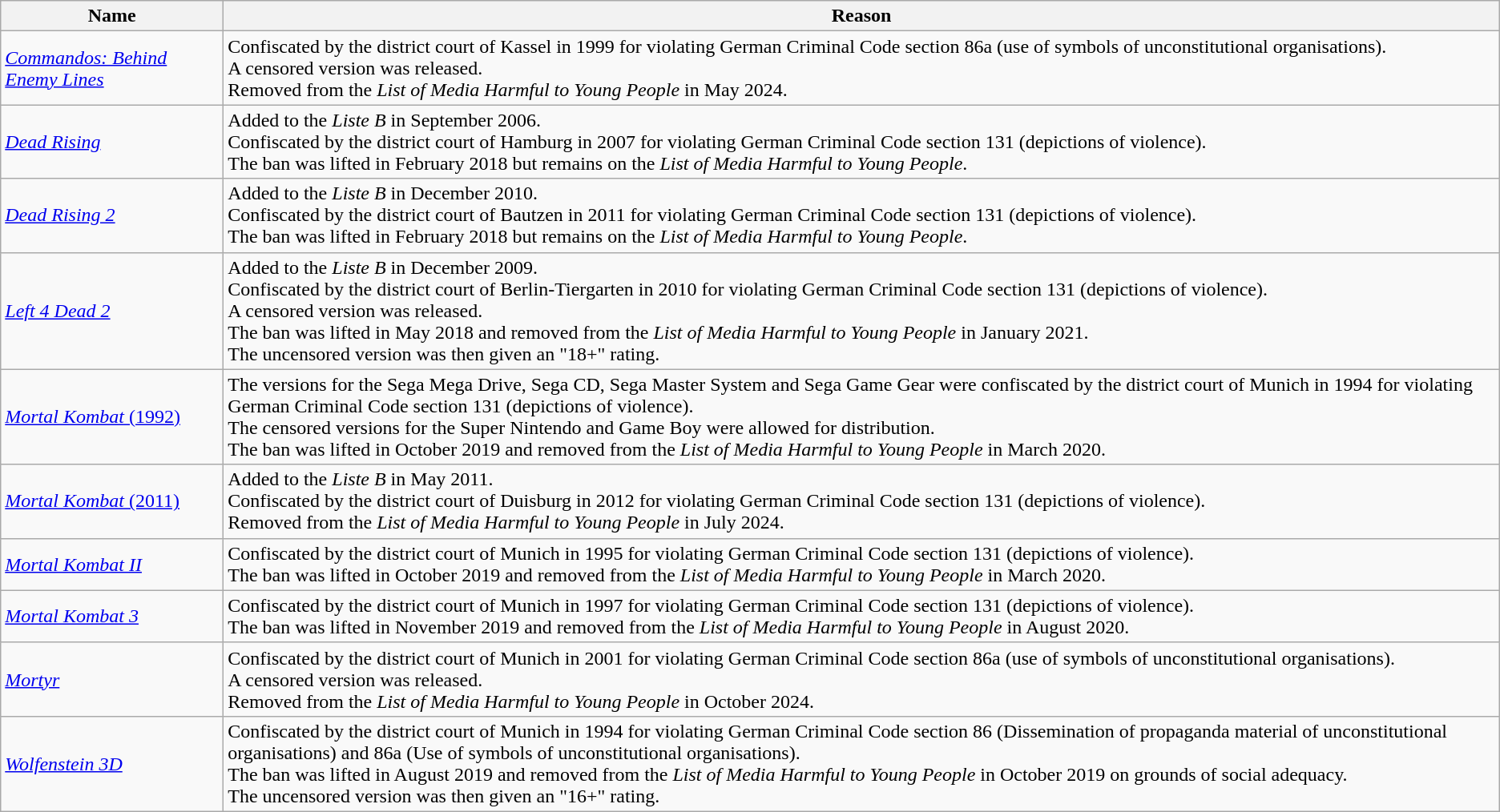<table class="wikitable">
<tr>
<th>Name</th>
<th>Reason</th>
</tr>
<tr>
<td><em><a href='#'>Commandos: Behind Enemy Lines</a></em></td>
<td>Confiscated by the district court of Kassel in 1999 for violating German Criminal Code section 86a (use of symbols of unconstitutional organisations).<br>A censored version was released.<br>Removed from the <em>List of Media Harmful to Young People</em> in May 2024.</td>
</tr>
<tr>
<td><em><a href='#'>Dead Rising</a></em></td>
<td>Added to the <em>Liste B</em> in September 2006.<br>Confiscated by the district court of Hamburg in 2007 for violating German Criminal Code section 131 (depictions of violence).<br>The ban was lifted in February 2018 but remains on the <em>List of Media Harmful to Young People</em>.</td>
</tr>
<tr>
<td><em><a href='#'>Dead Rising 2</a></em></td>
<td>Added to the <em>Liste B</em> in December 2010.<br>Confiscated by the district court of Bautzen in 2011 for violating German Criminal Code section 131 (depictions of violence).<br>The ban was lifted in February 2018 but remains on the <em>List of Media Harmful to Young People</em>.</td>
</tr>
<tr>
<td><em><a href='#'>Left 4 Dead 2</a></em></td>
<td>Added to the <em>Liste B</em> in December 2009.<br>Confiscated by the district court of Berlin-Tiergarten in 2010 for violating German Criminal Code section 131 (depictions of violence).<br>A censored version was released.<br>The ban was lifted in May 2018 and removed from the <em>List of Media Harmful to Young People</em> in January 2021.<br>The uncensored version was then given an "18+" rating.</td>
</tr>
<tr>
<td><a href='#'><em>Mortal Kombat</em> (1992)</a></td>
<td>The versions for the Sega Mega Drive, Sega CD, Sega Master System and Sega Game Gear were confiscated by the district court of Munich in 1994 for violating German Criminal Code section 131 (depictions of violence).<br>The censored versions for the Super Nintendo and Game Boy were allowed for distribution.<br>The ban was lifted in October 2019 and removed from the <em>List of Media Harmful to Young People</em> in March 2020.</td>
</tr>
<tr>
<td><a href='#'><em>Mortal Kombat</em> (2011)</a></td>
<td>Added to the <em>Liste B</em> in May 2011.<br>Confiscated by the district court of Duisburg in 2012 for violating German Criminal Code section 131 (depictions of violence).<br>Removed from the <em>List of Media Harmful to Young People</em> in July 2024.</td>
</tr>
<tr>
<td><em><a href='#'>Mortal Kombat II</a></em></td>
<td>Confiscated by the district court of Munich in 1995 for violating German Criminal Code section 131 (depictions of violence).<br>The ban was lifted in October 2019 and removed from the <em>List of Media Harmful to Young People</em> in March 2020.</td>
</tr>
<tr>
<td><em><a href='#'>Mortal Kombat 3</a></em></td>
<td>Confiscated by the district court of Munich in 1997 for violating German Criminal Code section 131 (depictions of violence).<br>The ban was lifted in November 2019 and removed from the <em>List of Media Harmful to Young People</em> in August 2020.</td>
</tr>
<tr>
<td><em><a href='#'>Mortyr</a></em></td>
<td>Confiscated by the district court of Munich in 2001 for violating German Criminal Code section 86a (use of symbols of unconstitutional organisations).<br>A censored version was released.<br>Removed from the <em>List of Media Harmful to Young People</em> in October 2024.</td>
</tr>
<tr>
<td><em><a href='#'>Wolfenstein 3D</a></em></td>
<td>Confiscated by the district court of Munich in 1994 for violating German Criminal Code section 86 (Dissemination of propaganda material of unconstitutional organisations) and 86a (Use of symbols of unconstitutional organisations).<br>The ban was lifted in August 2019 and removed from the <em>List of Media Harmful to Young People</em> in October 2019 on grounds of social adequacy.<br>The uncensored version was then given an "16+" rating.</td>
</tr>
</table>
